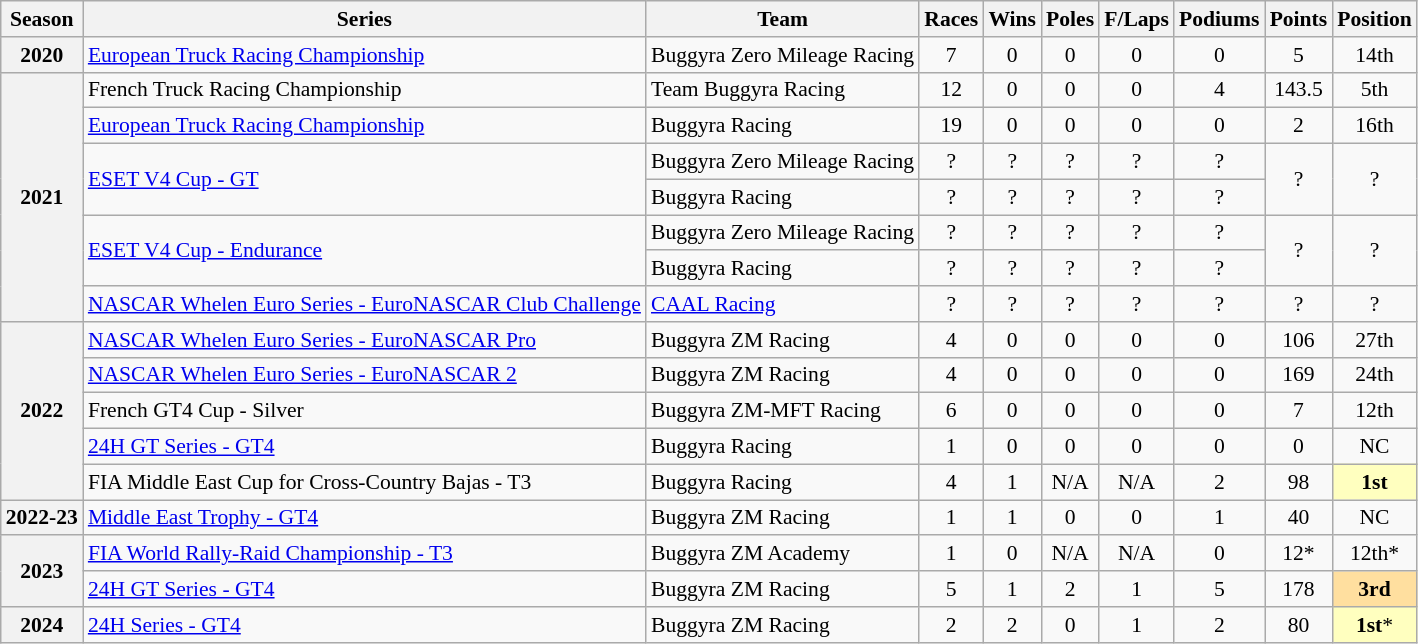<table class="wikitable" style="font-size: 90%; text-align:center">
<tr>
<th>Season</th>
<th>Series</th>
<th>Team</th>
<th>Races</th>
<th>Wins</th>
<th>Poles</th>
<th>F/Laps</th>
<th>Podiums</th>
<th>Points</th>
<th>Position</th>
</tr>
<tr>
<th>2020</th>
<td align=left><a href='#'>European Truck Racing Championship</a></td>
<td align=left>Buggyra Zero Mileage Racing</td>
<td>7</td>
<td>0</td>
<td>0</td>
<td>0</td>
<td>0</td>
<td>5</td>
<td>14th</td>
</tr>
<tr>
<th rowspan="7">2021</th>
<td align=left>French Truck Racing Championship</td>
<td align=left>Team Buggyra Racing</td>
<td>12</td>
<td>0</td>
<td>0</td>
<td>0</td>
<td>4</td>
<td>143.5</td>
<td>5th</td>
</tr>
<tr>
<td align=left><a href='#'>European Truck Racing Championship</a></td>
<td align=left>Buggyra Racing</td>
<td>19</td>
<td>0</td>
<td>0</td>
<td>0</td>
<td>0</td>
<td>2</td>
<td>16th</td>
</tr>
<tr>
<td rowspan="2" align=left><a href='#'>ESET V4 Cup - GT</a></td>
<td align=left>Buggyra Zero Mileage Racing</td>
<td>?</td>
<td>?</td>
<td>?</td>
<td>?</td>
<td>?</td>
<td rowspan="2">?</td>
<td rowspan="2">?</td>
</tr>
<tr>
<td align=left>Buggyra Racing</td>
<td>?</td>
<td>?</td>
<td>?</td>
<td>?</td>
<td>?</td>
</tr>
<tr>
<td rowspan="2" align=left><a href='#'>ESET V4 Cup - Endurance</a></td>
<td align=left>Buggyra Zero Mileage Racing</td>
<td>?</td>
<td>?</td>
<td>?</td>
<td>?</td>
<td>?</td>
<td rowspan="2">?</td>
<td rowspan="2">?</td>
</tr>
<tr>
<td align=left>Buggyra Racing</td>
<td>?</td>
<td>?</td>
<td>?</td>
<td>?</td>
<td>?</td>
</tr>
<tr>
<td align=left><a href='#'>NASCAR Whelen Euro Series - EuroNASCAR Club Challenge</a></td>
<td align=left><a href='#'>CAAL Racing</a></td>
<td>?</td>
<td>?</td>
<td>?</td>
<td>?</td>
<td>?</td>
<td>?</td>
<td>?</td>
</tr>
<tr>
<th rowspan="5">2022</th>
<td align="left"><a href='#'>NASCAR Whelen Euro Series - EuroNASCAR Pro</a></td>
<td align="left">Buggyra ZM Racing</td>
<td>4</td>
<td>0</td>
<td>0</td>
<td>0</td>
<td>0</td>
<td>106</td>
<td>27th</td>
</tr>
<tr>
<td align="left"><a href='#'>NASCAR Whelen Euro Series - EuroNASCAR 2</a></td>
<td align="left">Buggyra ZM Racing</td>
<td>4</td>
<td>0</td>
<td>0</td>
<td>0</td>
<td>0</td>
<td>169</td>
<td>24th</td>
</tr>
<tr>
<td align="left">French GT4 Cup - Silver</td>
<td align="left">Buggyra ZM-MFT Racing</td>
<td>6</td>
<td>0</td>
<td>0</td>
<td>0</td>
<td>0</td>
<td>7</td>
<td>12th</td>
</tr>
<tr>
<td align="left"><a href='#'>24H GT Series - GT4</a></td>
<td align="left">Buggyra Racing</td>
<td>1</td>
<td>0</td>
<td>0</td>
<td>0</td>
<td>0</td>
<td>0</td>
<td>NC</td>
</tr>
<tr>
<td align="left">FIA Middle East Cup for Cross-Country Bajas - T3</td>
<td align="left">Buggyra Racing</td>
<td>4</td>
<td>1</td>
<td>N/A</td>
<td>N/A</td>
<td>2</td>
<td>98</td>
<td style="background-color:#FFFFBF"><strong>1st</strong></td>
</tr>
<tr>
<th>2022-23</th>
<td align=left><a href='#'>Middle East Trophy - GT4</a></td>
<td align=left>Buggyra ZM Racing</td>
<td>1</td>
<td>1</td>
<td>0</td>
<td>0</td>
<td>1</td>
<td>40</td>
<td>NC</td>
</tr>
<tr>
<th rowspan="2">2023</th>
<td align="left"><a href='#'>FIA World Rally-Raid Championship - T3</a></td>
<td align="left">Buggyra ZM Academy</td>
<td>1</td>
<td>0</td>
<td>N/A</td>
<td>N/A</td>
<td>0</td>
<td>12*</td>
<td>12th*</td>
</tr>
<tr>
<td align=left><a href='#'>24H GT Series - GT4</a></td>
<td align=left>Buggyra ZM Racing</td>
<td>5</td>
<td>1</td>
<td>2</td>
<td>1</td>
<td>5</td>
<td>178</td>
<td style="background-color:#FFDF9F"><strong>3rd</strong></td>
</tr>
<tr>
<th>2024</th>
<td align=left><a href='#'>24H Series - GT4</a></td>
<td align=left>Buggyra ZM Racing</td>
<td>2</td>
<td>2</td>
<td>0</td>
<td>1</td>
<td>2</td>
<td>80</td>
<td style="background-color:#FFFFBF"><strong>1st</strong>*</td>
</tr>
</table>
